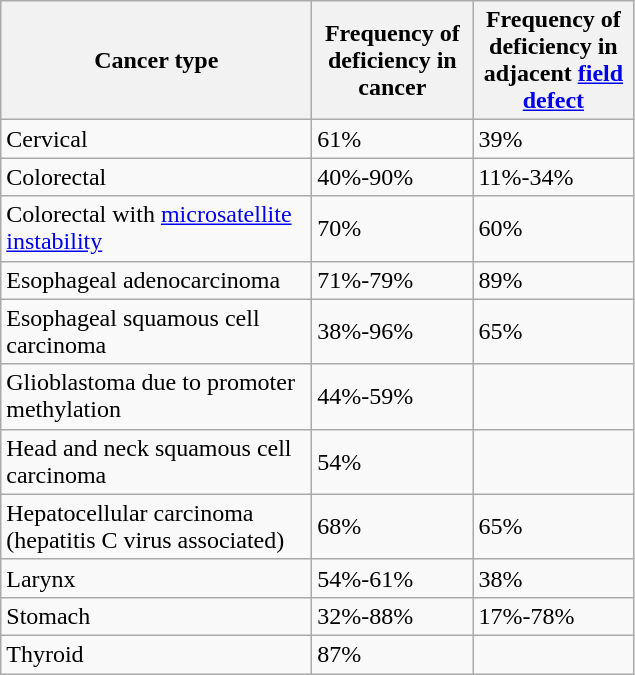<table class="wikitable sortable">
<tr>
<th width="200">Cancer type</th>
<th width="100">Frequency of deficiency in cancer</th>
<th width="100">Frequency of deficiency in adjacent <a href='#'>field defect</a></th>
</tr>
<tr>
<td>Cervical</td>
<td>61%</td>
<td>39%</td>
</tr>
<tr>
<td>Colorectal</td>
<td>40%-90%</td>
<td>11%-34%</td>
</tr>
<tr>
<td>Colorectal with <a href='#'>microsatellite instability</a></td>
<td>70%</td>
<td>60%</td>
</tr>
<tr>
<td>Esophageal adenocarcinoma</td>
<td>71%-79%</td>
<td>89%</td>
</tr>
<tr>
<td>Esophageal squamous cell carcinoma</td>
<td>38%-96%</td>
<td>65%</td>
</tr>
<tr>
<td>Glioblastoma due to promoter methylation</td>
<td>44%-59%</td>
<td></td>
</tr>
<tr>
<td>Head and neck squamous cell carcinoma</td>
<td>54%</td>
<td></td>
</tr>
<tr>
<td>Hepatocellular carcinoma (hepatitis C virus associated)</td>
<td>68%</td>
<td>65%</td>
</tr>
<tr>
<td>Larynx</td>
<td>54%-61%</td>
<td>38%</td>
</tr>
<tr>
<td>Stomach</td>
<td>32%-88%</td>
<td>17%-78%</td>
</tr>
<tr>
<td>Thyroid</td>
<td>87%</td>
<td></td>
</tr>
</table>
